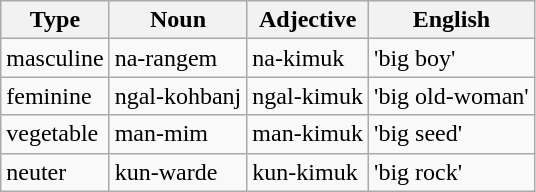<table class="wikitable">
<tr>
<th>Type</th>
<th>Noun</th>
<th>Adjective</th>
<th>English</th>
</tr>
<tr>
<td>masculine</td>
<td>na-rangem</td>
<td>na-kimuk</td>
<td>'big boy'</td>
</tr>
<tr>
<td>feminine</td>
<td>ngal-kohbanj</td>
<td>ngal-kimuk</td>
<td>'big old-woman'</td>
</tr>
<tr>
<td>vegetable</td>
<td>man-mim</td>
<td>man-kimuk</td>
<td>'big seed'</td>
</tr>
<tr>
<td>neuter</td>
<td>kun-warde</td>
<td>kun-kimuk</td>
<td>'big rock'</td>
</tr>
</table>
